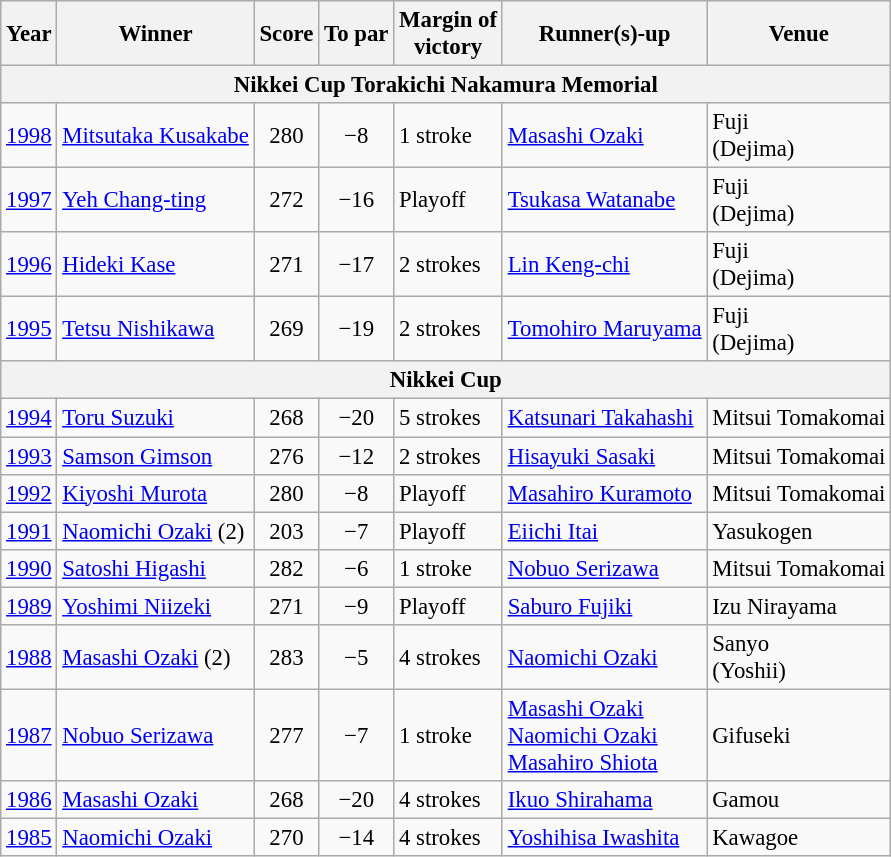<table class=wikitable style="font-size:95%">
<tr>
<th>Year</th>
<th>Winner</th>
<th>Score</th>
<th>To par</th>
<th>Margin of<br>victory</th>
<th>Runner(s)-up</th>
<th>Venue</th>
</tr>
<tr>
<th colspan=7>Nikkei Cup Torakichi Nakamura Memorial</th>
</tr>
<tr>
<td><a href='#'>1998</a></td>
<td> <a href='#'>Mitsutaka Kusakabe</a></td>
<td align=center>280</td>
<td align=center>−8</td>
<td>1 stroke</td>
<td> <a href='#'>Masashi Ozaki</a></td>
<td>Fuji<br>(Dejima)</td>
</tr>
<tr>
<td><a href='#'>1997</a></td>
<td> <a href='#'>Yeh Chang-ting</a></td>
<td align=center>272</td>
<td align=center>−16</td>
<td>Playoff</td>
<td> <a href='#'>Tsukasa Watanabe</a></td>
<td>Fuji<br>(Dejima)</td>
</tr>
<tr>
<td><a href='#'>1996</a></td>
<td> <a href='#'>Hideki Kase</a></td>
<td align=center>271</td>
<td align=center>−17</td>
<td>2 strokes</td>
<td> <a href='#'>Lin Keng-chi</a></td>
<td>Fuji<br>(Dejima)</td>
</tr>
<tr>
<td><a href='#'>1995</a></td>
<td> <a href='#'>Tetsu Nishikawa</a></td>
<td align=center>269</td>
<td align=center>−19</td>
<td>2 strokes</td>
<td> <a href='#'>Tomohiro Maruyama</a></td>
<td>Fuji<br>(Dejima)</td>
</tr>
<tr>
<th colspan=7>Nikkei Cup</th>
</tr>
<tr>
<td><a href='#'>1994</a></td>
<td> <a href='#'>Toru Suzuki</a></td>
<td align=center>268</td>
<td align=center>−20</td>
<td>5 strokes</td>
<td> <a href='#'>Katsunari Takahashi</a></td>
<td>Mitsui Tomakomai</td>
</tr>
<tr>
<td><a href='#'>1993</a></td>
<td> <a href='#'>Samson Gimson</a></td>
<td align=center>276</td>
<td align=center>−12</td>
<td>2 strokes</td>
<td> <a href='#'>Hisayuki Sasaki</a></td>
<td>Mitsui Tomakomai</td>
</tr>
<tr>
<td><a href='#'>1992</a></td>
<td> <a href='#'>Kiyoshi Murota</a></td>
<td align=center>280</td>
<td align=center>−8</td>
<td>Playoff</td>
<td> <a href='#'>Masahiro Kuramoto</a></td>
<td>Mitsui Tomakomai</td>
</tr>
<tr>
<td><a href='#'>1991</a></td>
<td> <a href='#'>Naomichi Ozaki</a> (2)</td>
<td align=center>203</td>
<td align=center>−7</td>
<td>Playoff</td>
<td> <a href='#'>Eiichi Itai</a></td>
<td>Yasukogen</td>
</tr>
<tr>
<td><a href='#'>1990</a></td>
<td> <a href='#'>Satoshi Higashi</a></td>
<td align=center>282</td>
<td align=center>−6</td>
<td>1 stroke</td>
<td> <a href='#'>Nobuo Serizawa</a></td>
<td>Mitsui Tomakomai</td>
</tr>
<tr>
<td><a href='#'>1989</a></td>
<td> <a href='#'>Yoshimi Niizeki</a></td>
<td align=center>271</td>
<td align=center>−9</td>
<td>Playoff</td>
<td> <a href='#'>Saburo Fujiki</a></td>
<td>Izu Nirayama</td>
</tr>
<tr>
<td><a href='#'>1988</a></td>
<td> <a href='#'>Masashi Ozaki</a> (2)</td>
<td align=center>283</td>
<td align=center>−5</td>
<td>4 strokes</td>
<td> <a href='#'>Naomichi Ozaki</a></td>
<td>Sanyo<br>(Yoshii)</td>
</tr>
<tr>
<td><a href='#'>1987</a></td>
<td> <a href='#'>Nobuo Serizawa</a></td>
<td align=center>277</td>
<td align=center>−7</td>
<td>1 stroke</td>
<td> <a href='#'>Masashi Ozaki</a><br> <a href='#'>Naomichi Ozaki</a><br> <a href='#'>Masahiro Shiota</a></td>
<td>Gifuseki</td>
</tr>
<tr>
<td><a href='#'>1986</a></td>
<td> <a href='#'>Masashi Ozaki</a></td>
<td align=center>268</td>
<td align=center>−20</td>
<td>4 strokes</td>
<td> <a href='#'>Ikuo Shirahama</a></td>
<td>Gamou</td>
</tr>
<tr>
<td><a href='#'>1985</a></td>
<td> <a href='#'>Naomichi Ozaki</a></td>
<td align=center>270</td>
<td align=center>−14</td>
<td>4 strokes</td>
<td> <a href='#'>Yoshihisa Iwashita</a></td>
<td>Kawagoe</td>
</tr>
</table>
